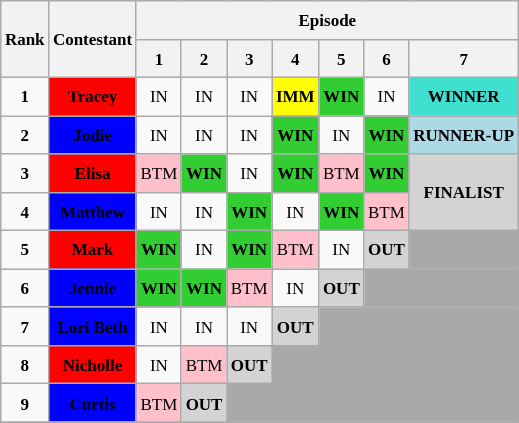<table class="wikitable" style="text-align: center; font-size: 8.5pt; line-height:20px;">
<tr>
<th rowspan="2">Rank</th>
<th rowspan="2">Contestant</th>
<th colspan="7">Episode</th>
</tr>
<tr>
<th>1</th>
<th>2</th>
<th>3</th>
<th>4</th>
<th>5</th>
<th>6</th>
<th>7</th>
</tr>
<tr>
<td><strong>1</strong></td>
<td style="background:red"><span><strong>Tracey</strong></span></td>
<td>IN</td>
<td>IN</td>
<td>IN</td>
<td style="background:yellow;"><strong>IMM</strong></td>
<td style="background:limegreen;"><strong>WIN</strong></td>
<td>IN</td>
<td style="background:turquoise;"><strong>WINNER</strong></td>
</tr>
<tr>
<td><strong>2</strong></td>
<td style="background:blue"><span><strong>Jodie</strong></span></td>
<td>IN</td>
<td>IN</td>
<td>IN</td>
<td style="background:limegreen;"><strong>WIN</strong></td>
<td>IN</td>
<td style="background:limegreen;"><strong>WIN</strong></td>
<td style="background:lightblue;"><strong>RUNNER-UP</strong></td>
</tr>
<tr>
<td><strong>3</strong></td>
<td style="background:red"><span><strong>Elisa</strong></span></td>
<td style="background:pink;">BTM</td>
<td style="background:limegreen;"><strong>WIN</strong></td>
<td>IN</td>
<td style="background:limegreen;"><strong>WIN</strong></td>
<td style="background:pink;">BTM</td>
<td style="background:limegreen;"><strong>WIN</strong></td>
<td rowspan="2" style="background:lightgray;"><strong>FINALIST</strong></td>
</tr>
<tr>
<td><strong>4</strong></td>
<td style="background:blue"><span><strong>Matthew</strong></span></td>
<td>IN</td>
<td>IN</td>
<td style="background:limegreen;"><strong>WIN</strong></td>
<td>IN</td>
<td style="background:limegreen;"><strong>WIN</strong></td>
<td style="background:pink;">BTM</td>
</tr>
<tr>
<td><strong>5</strong></td>
<td style="background:red"><span><strong>Mark</strong></span></td>
<td style="background:limegreen;"><strong>WIN</strong></td>
<td>IN</td>
<td style="background:limegreen;"><strong>WIN</strong></td>
<td style="background:pink;">BTM</td>
<td>IN</td>
<td style="background:lightgray;"><strong>OUT</strong></td>
<td colspan="1" style="background:darkgrey;"></td>
</tr>
<tr>
<td><strong>6</strong></td>
<td style="background:blue"><span><strong>Jennie</strong></span></td>
<td style="background:limegreen;"><strong>WIN</strong></td>
<td style="background:limegreen;"><strong>WIN</strong></td>
<td style="background:pink;">BTM</td>
<td>IN</td>
<td style="background:lightgray;"><strong>OUT</strong></td>
<td colspan="2" style="background:darkgrey;"></td>
</tr>
<tr>
<td><strong>7</strong></td>
<td style="background:blue"><span><strong>Lori Beth</strong></span></td>
<td>IN</td>
<td>IN</td>
<td>IN</td>
<td style="background:lightgray;"><strong>OUT</strong></td>
<td colspan="3" style="background:darkgrey;"></td>
</tr>
<tr>
<td><strong>8</strong></td>
<td style="background:red"><span><strong>Nicholle</strong></span></td>
<td>IN</td>
<td style="background:pink;">BTM</td>
<td style="background:lightgray;"><strong>OUT</strong></td>
<td colspan="4" style="background:darkgrey;"></td>
</tr>
<tr>
<td><strong>9</strong></td>
<td style="background:blue"><span><strong>Curtis</strong></span></td>
<td style="background:pink;">BTM</td>
<td style="background:lightgray;"><strong>OUT</strong></td>
<td colspan="5" style="background:darkgrey;"></td>
</tr>
<tr>
</tr>
</table>
